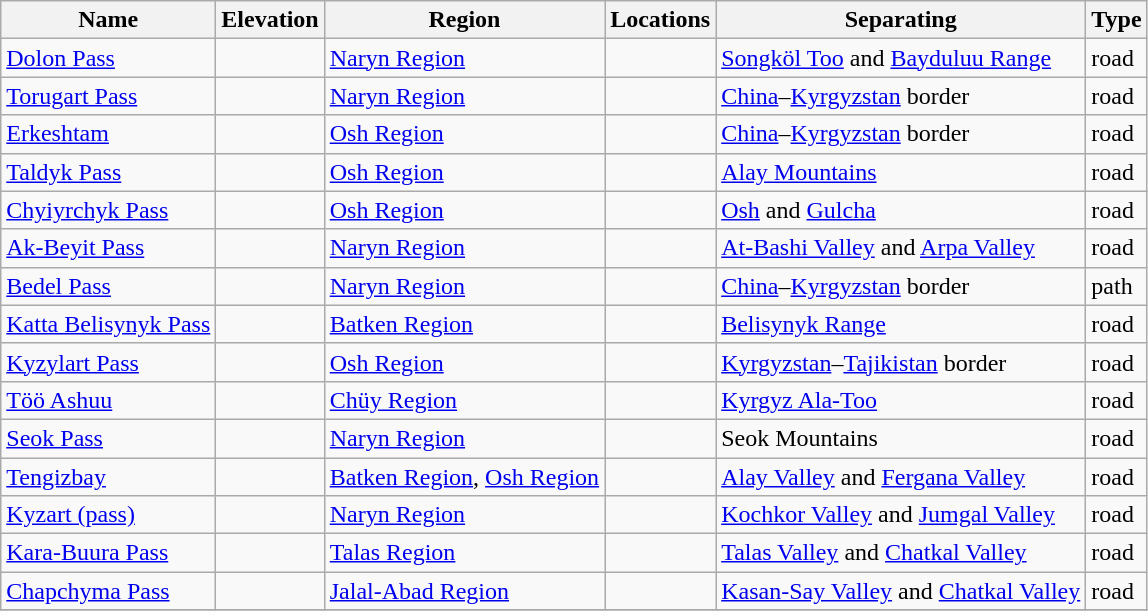<table class="wikitable sortable">
<tr>
<th>Name</th>
<th>Elevation</th>
<th>Region</th>
<th>Locations</th>
<th>Separating</th>
<th>Type</th>
</tr>
<tr>
<td><a href='#'>Dolon Pass</a></td>
<td></td>
<td><a href='#'>Naryn Region</a></td>
<td></td>
<td><a href='#'>Songköl Too</a> and  <a href='#'>Bayduluu Range</a></td>
<td>road</td>
</tr>
<tr>
<td><a href='#'>Torugart Pass</a></td>
<td></td>
<td><a href='#'>Naryn Region</a></td>
<td></td>
<td><a href='#'>China</a>–<a href='#'>Kyrgyzstan</a> border</td>
<td>road</td>
</tr>
<tr>
<td><a href='#'>Erkeshtam</a></td>
<td></td>
<td><a href='#'>Osh Region</a></td>
<td></td>
<td><a href='#'>China</a>–<a href='#'>Kyrgyzstan</a> border</td>
<td>road</td>
</tr>
<tr>
<td><a href='#'>Taldyk Pass</a></td>
<td></td>
<td><a href='#'>Osh Region</a></td>
<td></td>
<td><a href='#'>Alay Mountains</a></td>
<td>road</td>
</tr>
<tr>
<td><a href='#'>Chyiyrchyk Pass</a></td>
<td></td>
<td><a href='#'>Osh Region</a></td>
<td></td>
<td><a href='#'>Osh</a> and <a href='#'>Gulcha</a></td>
<td>road</td>
</tr>
<tr>
<td><a href='#'>Ak-Beyit Pass</a></td>
<td></td>
<td><a href='#'>Naryn Region</a></td>
<td></td>
<td><a href='#'>At-Bashi Valley</a> and <a href='#'>Arpa Valley</a></td>
<td>road</td>
</tr>
<tr>
<td><a href='#'>Bedel Pass</a></td>
<td></td>
<td><a href='#'>Naryn Region</a></td>
<td></td>
<td><a href='#'>China</a>–<a href='#'>Kyrgyzstan</a> border</td>
<td>path</td>
</tr>
<tr>
<td><a href='#'>Katta Belisynyk Pass</a></td>
<td></td>
<td><a href='#'>Batken Region</a></td>
<td></td>
<td><a href='#'>Belisynyk Range</a></td>
<td>road</td>
</tr>
<tr>
<td><a href='#'>Kyzylart Pass</a></td>
<td></td>
<td><a href='#'>Osh Region</a></td>
<td></td>
<td><a href='#'>Kyrgyzstan</a>–<a href='#'>Tajikistan</a> border</td>
<td>road</td>
</tr>
<tr>
<td><a href='#'>Töö Ashuu</a></td>
<td></td>
<td><a href='#'>Chüy Region</a></td>
<td></td>
<td><a href='#'>Kyrgyz Ala-Too</a></td>
<td>road</td>
</tr>
<tr>
<td><a href='#'>Seok Pass</a></td>
<td></td>
<td><a href='#'>Naryn Region</a></td>
<td></td>
<td>Seok Mountains</td>
<td>road</td>
</tr>
<tr>
<td><a href='#'>Tengizbay</a></td>
<td></td>
<td><a href='#'>Batken Region</a>, <a href='#'>Osh Region</a></td>
<td></td>
<td><a href='#'>Alay Valley</a> and <a href='#'>Fergana Valley</a></td>
<td>road</td>
</tr>
<tr>
<td><a href='#'>Kyzart (pass)</a></td>
<td></td>
<td><a href='#'>Naryn Region</a></td>
<td></td>
<td><a href='#'>Kochkor Valley</a> and <a href='#'>Jumgal Valley</a></td>
<td>road</td>
</tr>
<tr>
<td><a href='#'>Kara-Buura Pass</a></td>
<td></td>
<td><a href='#'>Talas Region</a></td>
<td></td>
<td><a href='#'>Talas Valley</a> and <a href='#'>Chatkal Valley</a></td>
<td>road</td>
</tr>
<tr>
<td><a href='#'>Chapchyma Pass</a></td>
<td></td>
<td><a href='#'>Jalal-Abad Region</a></td>
<td></td>
<td><a href='#'>Kasan-Say Valley</a> and <a href='#'>Chatkal Valley</a></td>
<td>road</td>
</tr>
<tr>
</tr>
</table>
